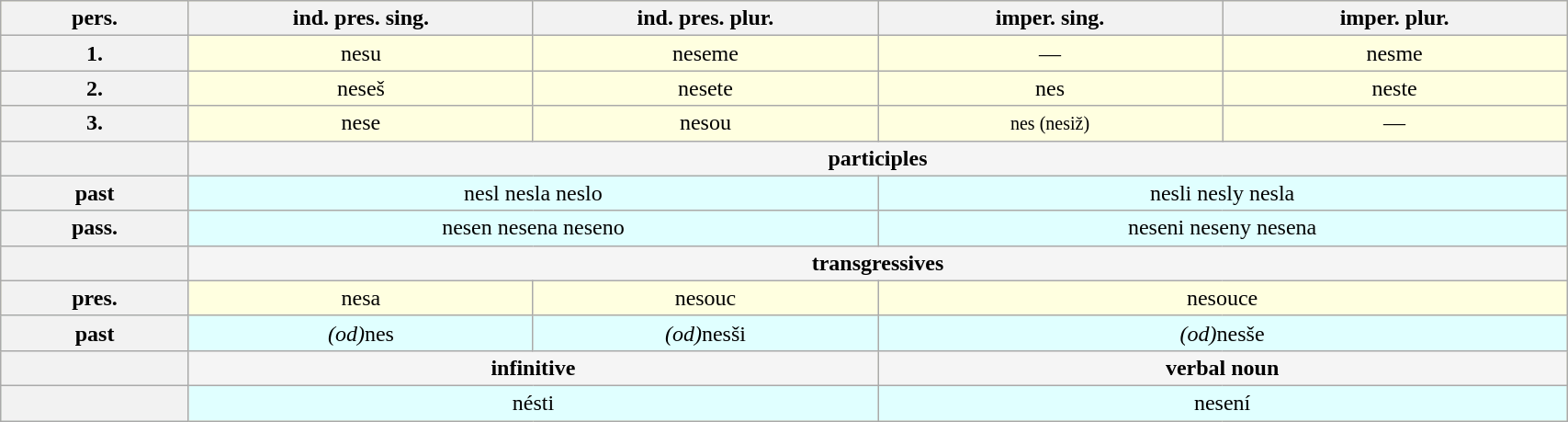<table class="wikitable" border="1" width=90% style="text-align:center; background:lightyellow">
<tr>
<th>pers.</th>
<th width=22%>ind. pres. sing.</th>
<th width=22%>ind. pres. plur.</th>
<th width=22%>imper. sing.</th>
<th width=22%>imper. plur.</th>
</tr>
<tr>
<th>1.</th>
<td>nesu</td>
<td>neseme</td>
<td>—</td>
<td>nesme</td>
</tr>
<tr>
<th>2.</th>
<td>neseš</td>
<td>nesete</td>
<td>nes</td>
<td>neste</td>
</tr>
<tr>
<th>3.</th>
<td>nese</td>
<td>nesou</td>
<td><small>nes (nesiž)</small></td>
<td>—</td>
</tr>
<tr style="font-weight:bold; background:whitesmoke">
<th> </th>
<td colspan=4>participles</td>
</tr>
<tr style="background:lightcyan">
<th>past</th>
<td colspan=2>nesl nesla neslo</td>
<td colspan=2>nesli nesly nesla</td>
</tr>
<tr style="background:lightcyan">
<th>pass.</th>
<td colspan=2>nesen nesena neseno</td>
<td colspan=2>neseni neseny nesena</td>
</tr>
<tr style="font-weight:bold; background:whitesmoke">
<th> </th>
<td colspan=4>transgressives</td>
</tr>
<tr>
<th>pres.</th>
<td>nesa</td>
<td>nesouc</td>
<td colspan=2>nesouce</td>
</tr>
<tr style="background:lightcyan">
<th>past</th>
<td><em>(od)</em>nes</td>
<td><em>(od)</em>nesši</td>
<td colspan=2><em>(od)</em>nesše</td>
</tr>
<tr style="font-weight:bold; background:whitesmoke">
<th> </th>
<td colspan=2>infinitive</td>
<td colspan=2>verbal noun</td>
</tr>
<tr style="background:lightcyan">
<th> </th>
<td colspan=2>nésti</td>
<td colspan=2>nesení</td>
</tr>
</table>
